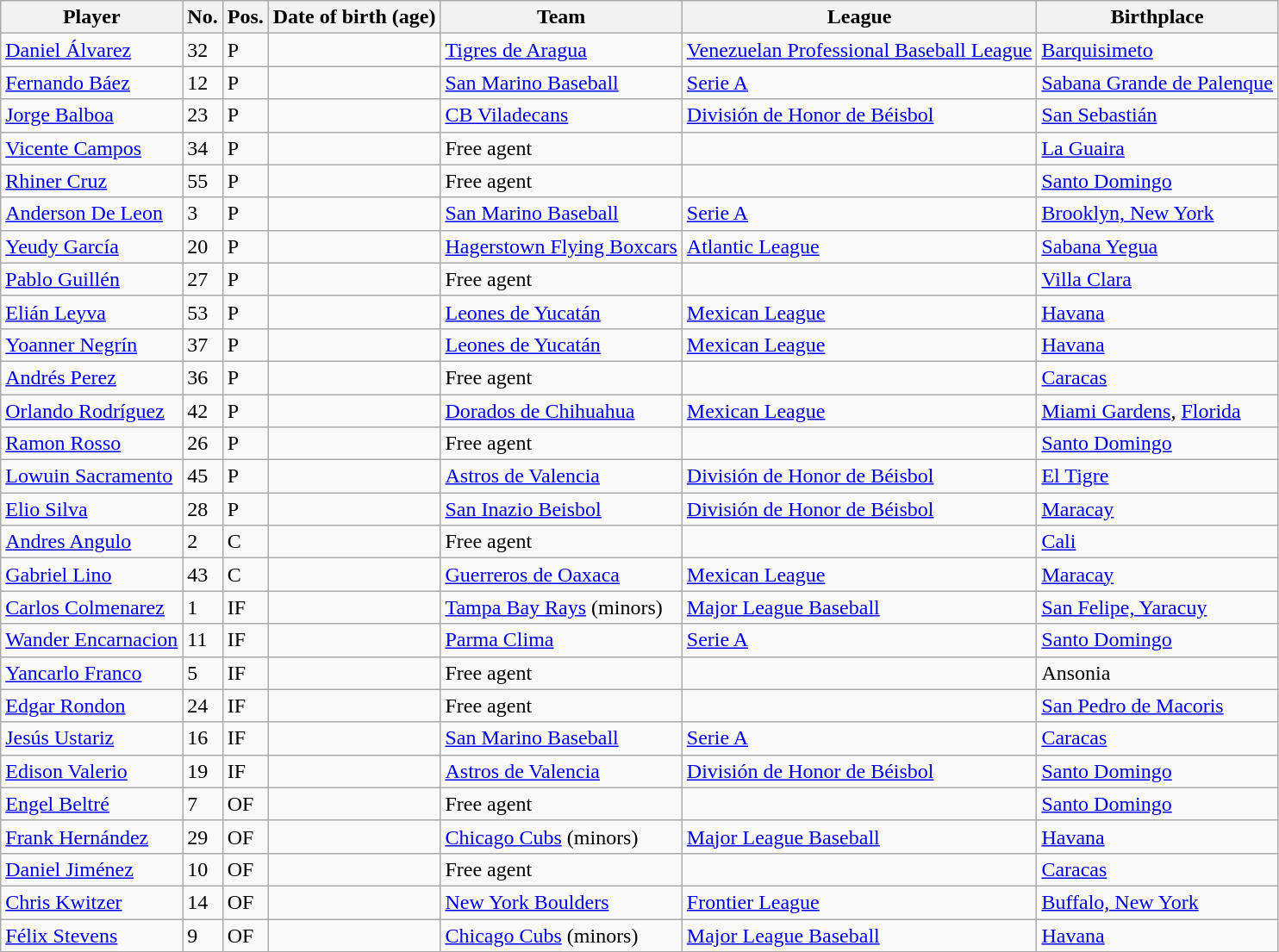<table class="wikitable sortable plainrowheaders" style="white-space:nowrap;">
<tr>
<th scope="col">Player</th>
<th scope="col">No.</th>
<th scope="col">Pos.</th>
<th scope="col">Date of birth (age)</th>
<th scope="col">Team</th>
<th scope="col">League</th>
<th scope="col">Birthplace</th>
</tr>
<tr>
<td><a href='#'>Daniel Álvarez</a></td>
<td>32</td>
<td>P</td>
<td></td>
<td> <a href='#'>Tigres de Aragua</a></td>
<td><a href='#'>Venezuelan Professional Baseball League</a></td>
<td> <a href='#'>Barquisimeto</a></td>
</tr>
<tr>
<td><a href='#'>Fernando Báez</a></td>
<td>12</td>
<td>P</td>
<td></td>
<td> <a href='#'>San Marino Baseball</a></td>
<td><a href='#'>Serie A</a></td>
<td> <a href='#'>Sabana Grande de Palenque</a></td>
</tr>
<tr>
<td><a href='#'>Jorge Balboa</a></td>
<td>23</td>
<td>P</td>
<td></td>
<td> <a href='#'>CB Viladecans</a></td>
<td><a href='#'>División de Honor de Béisbol</a></td>
<td> <a href='#'>San Sebastián</a></td>
</tr>
<tr>
<td><a href='#'>Vicente Campos</a></td>
<td>34</td>
<td>P</td>
<td></td>
<td>Free agent</td>
<td></td>
<td> <a href='#'>La Guaira</a></td>
</tr>
<tr>
<td><a href='#'>Rhiner Cruz</a></td>
<td>55</td>
<td>P</td>
<td></td>
<td>Free agent</td>
<td></td>
<td> <a href='#'>Santo Domingo</a></td>
</tr>
<tr>
<td><a href='#'>Anderson De Leon</a></td>
<td>3</td>
<td>P</td>
<td></td>
<td> <a href='#'>San Marino Baseball</a></td>
<td><a href='#'>Serie A</a></td>
<td> <a href='#'>Brooklyn, New York</a></td>
</tr>
<tr>
<td><a href='#'>Yeudy García</a></td>
<td>20</td>
<td>P</td>
<td></td>
<td> <a href='#'>Hagerstown Flying Boxcars</a></td>
<td><a href='#'>Atlantic League</a></td>
<td> <a href='#'>Sabana Yegua</a></td>
</tr>
<tr>
<td><a href='#'>Pablo Guillén</a></td>
<td>27</td>
<td>P</td>
<td></td>
<td>Free agent</td>
<td></td>
<td> <a href='#'> Villa Clara</a></td>
</tr>
<tr>
<td><a href='#'>Elián Leyva</a></td>
<td>53</td>
<td>P</td>
<td></td>
<td> <a href='#'>Leones de Yucatán</a></td>
<td><a href='#'>Mexican League</a></td>
<td> <a href='#'>Havana</a></td>
</tr>
<tr>
<td><a href='#'>Yoanner Negrín</a></td>
<td>37</td>
<td>P</td>
<td></td>
<td> <a href='#'>Leones de Yucatán</a></td>
<td><a href='#'>Mexican League</a></td>
<td> <a href='#'>Havana</a></td>
</tr>
<tr>
<td><a href='#'>Andrés Perez</a></td>
<td>36</td>
<td>P</td>
<td></td>
<td>Free agent</td>
<td></td>
<td> <a href='#'>Caracas</a></td>
</tr>
<tr>
<td><a href='#'>Orlando Rodríguez</a></td>
<td>42</td>
<td>P</td>
<td></td>
<td> <a href='#'>Dorados de Chihuahua</a></td>
<td><a href='#'>Mexican League</a></td>
<td> <a href='#'>Miami Gardens</a>, <a href='#'>Florida</a></td>
</tr>
<tr>
<td><a href='#'>Ramon Rosso</a></td>
<td>26</td>
<td>P</td>
<td></td>
<td>Free agent</td>
<td></td>
<td> <a href='#'>Santo Domingo</a></td>
</tr>
<tr>
<td><a href='#'>Lowuin Sacramento</a></td>
<td>45</td>
<td>P</td>
<td></td>
<td> <a href='#'>Astros de Valencia</a></td>
<td><a href='#'>División de Honor de Béisbol</a></td>
<td> <a href='#'>El Tigre</a></td>
</tr>
<tr>
<td><a href='#'>Elio Silva</a></td>
<td>28</td>
<td>P</td>
<td></td>
<td> <a href='#'>San Inazio Beisbol</a></td>
<td><a href='#'>División de Honor de Béisbol</a></td>
<td> <a href='#'>Maracay</a></td>
</tr>
<tr>
<td><a href='#'>Andres Angulo</a></td>
<td>2</td>
<td>C</td>
<td></td>
<td>Free agent</td>
<td></td>
<td> <a href='#'>Cali</a></td>
</tr>
<tr>
<td><a href='#'>Gabriel Lino</a></td>
<td>43</td>
<td>C</td>
<td></td>
<td> <a href='#'>Guerreros de Oaxaca</a></td>
<td><a href='#'>Mexican League</a></td>
<td> <a href='#'>Maracay</a></td>
</tr>
<tr>
<td><a href='#'>Carlos Colmenarez</a></td>
<td>1</td>
<td>IF</td>
<td></td>
<td> <a href='#'>Tampa Bay Rays</a> (minors)</td>
<td><a href='#'>Major League Baseball</a></td>
<td> <a href='#'>San Felipe, Yaracuy</a></td>
</tr>
<tr>
<td><a href='#'>Wander Encarnacion </a></td>
<td>11</td>
<td>IF</td>
<td></td>
<td> <a href='#'>Parma Clima</a></td>
<td><a href='#'>Serie A</a></td>
<td> <a href='#'>Santo Domingo</a></td>
</tr>
<tr>
<td><a href='#'>Yancarlo Franco</a></td>
<td>5</td>
<td>IF</td>
<td></td>
<td>Free agent</td>
<td></td>
<td> Ansonia</td>
</tr>
<tr>
<td><a href='#'>Edgar Rondon</a></td>
<td>24</td>
<td>IF</td>
<td></td>
<td>Free agent</td>
<td></td>
<td> <a href='#'>San Pedro de Macoris</a></td>
</tr>
<tr>
<td><a href='#'>Jesús Ustariz</a></td>
<td>16</td>
<td>IF</td>
<td></td>
<td> <a href='#'>San Marino Baseball</a></td>
<td><a href='#'>Serie A</a></td>
<td> <a href='#'>Caracas</a></td>
</tr>
<tr>
<td><a href='#'>Edison Valerio</a></td>
<td>19</td>
<td>IF</td>
<td></td>
<td> <a href='#'>Astros de Valencia</a></td>
<td><a href='#'>División de Honor de Béisbol</a></td>
<td> <a href='#'>Santo Domingo</a></td>
</tr>
<tr>
<td><a href='#'>Engel Beltré</a></td>
<td>7</td>
<td>OF</td>
<td></td>
<td>Free agent</td>
<td></td>
<td> <a href='#'>Santo Domingo</a></td>
</tr>
<tr>
<td><a href='#'>Frank Hernández</a></td>
<td>29</td>
<td>OF</td>
<td></td>
<td> <a href='#'>Chicago Cubs</a> (minors)</td>
<td><a href='#'>Major League Baseball</a></td>
<td> <a href='#'>Havana</a></td>
</tr>
<tr>
<td><a href='#'>Daniel Jiménez</a></td>
<td>10</td>
<td>OF</td>
<td></td>
<td>Free agent</td>
<td></td>
<td> <a href='#'>Caracas</a></td>
</tr>
<tr>
<td><a href='#'>Chris Kwitzer</a></td>
<td>14</td>
<td>OF</td>
<td></td>
<td> <a href='#'>New York Boulders</a></td>
<td><a href='#'>Frontier League</a></td>
<td> <a href='#'>Buffalo, New York</a></td>
</tr>
<tr>
<td><a href='#'>Félix Stevens</a></td>
<td>9</td>
<td>OF</td>
<td></td>
<td> <a href='#'>Chicago Cubs</a> (minors)</td>
<td><a href='#'>Major League Baseball</a></td>
<td> <a href='#'>Havana</a></td>
</tr>
</table>
